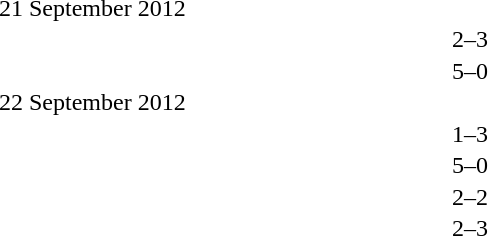<table style="width:50%;" cellspacing="1">
<tr>
<th width=25%></th>
<th width=10%></th>
<th width=25%></th>
</tr>
<tr>
<td>21 September 2012</td>
</tr>
<tr>
<td align=right></td>
<td align=center>2–3</td>
<td></td>
</tr>
<tr>
<td align=right></td>
<td align=center>5–0</td>
<td></td>
</tr>
<tr>
<td>22 September 2012</td>
</tr>
<tr>
<td align=right></td>
<td align=center>1–3</td>
<td></td>
</tr>
<tr>
<td align=right></td>
<td align=center>5–0</td>
<td></td>
</tr>
<tr>
<td align=right></td>
<td align=center>2–2</td>
<td></td>
</tr>
<tr>
<td align=right></td>
<td align=center>2–3</td>
<td></td>
</tr>
</table>
